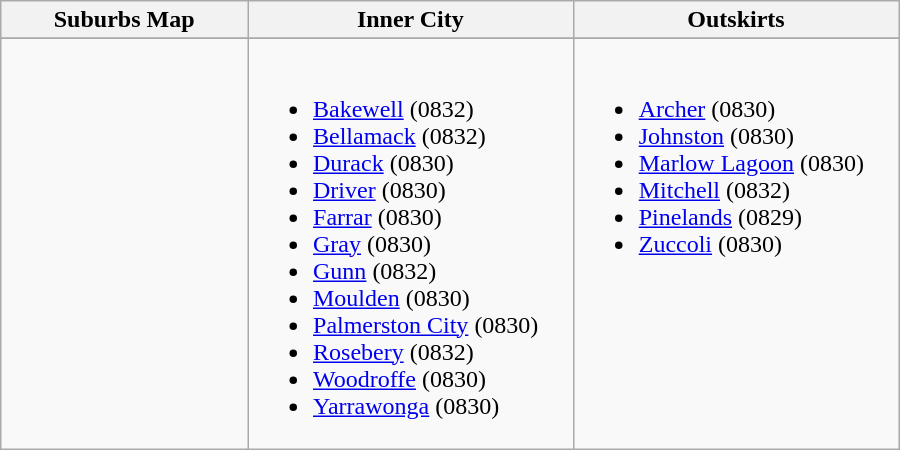<table class=wikitable>
<tr>
<th>Suburbs Map</th>
<th>Inner City</th>
<th>Outskirts</th>
</tr>
<tr>
</tr>
<tr>
<td width=25% valign=top><br></td>
<td width=33% valign=top><br><ul><li><a href='#'>Bakewell</a> (0832)</li><li><a href='#'>Bellamack</a> (0832)</li><li><a href='#'>Durack</a> (0830)</li><li><a href='#'>Driver</a> (0830)</li><li><a href='#'>Farrar</a> (0830)</li><li><a href='#'>Gray</a> (0830)</li><li><a href='#'>Gunn</a> (0832)</li><li><a href='#'>Moulden</a> (0830)</li><li><a href='#'>Palmerston City</a> (0830)</li><li><a href='#'>Rosebery</a> (0832)</li><li><a href='#'>Woodroffe</a> (0830)</li><li><a href='#'>Yarrawonga</a> (0830)</li></ul></td>
<td width=33% valign=top><br><ul><li><a href='#'>Archer</a> (0830)</li><li><a href='#'>Johnston</a> (0830)</li><li><a href='#'>Marlow Lagoon</a> (0830)</li><li><a href='#'>Mitchell</a> (0832)</li><li><a href='#'>Pinelands</a> (0829)</li><li><a href='#'>Zuccoli</a> (0830)</li></ul></td>
</tr>
</table>
